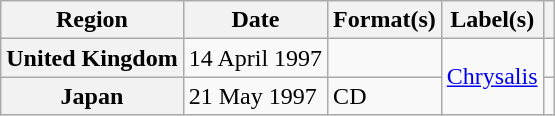<table class="wikitable plainrowheaders">
<tr>
<th scope="col">Region</th>
<th scope="col">Date</th>
<th scope="col">Format(s)</th>
<th scope="col">Label(s)</th>
<th scope="col"></th>
</tr>
<tr>
<th scope="row">United Kingdom</th>
<td>14 April 1997</td>
<td></td>
<td rowspan="2"><a href='#'>Chrysalis</a></td>
<td></td>
</tr>
<tr>
<th scope="row">Japan</th>
<td>21 May 1997</td>
<td>CD</td>
<td></td>
</tr>
</table>
